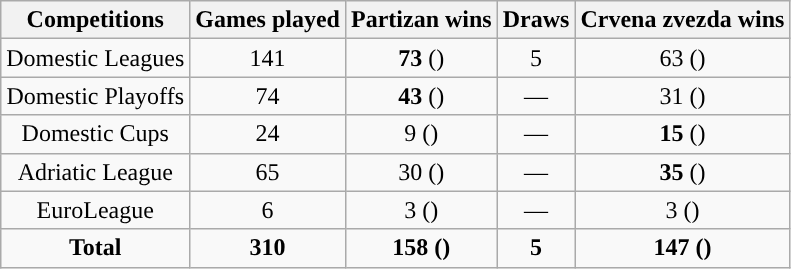<table class="wikitable sortable" style="text-align:center">
<tr>
<th>Competitions</th>
<th>Games played</th>
<th>Partizan wins</th>
<th>Draws</th>
<th>Crvena zvezda wins</th>
</tr>
<tr>
<td>Domestic Leagues</td>
<td>141</td>
<td><strong>73</strong> ()</td>
<td>5</td>
<td>63 ()</td>
</tr>
<tr>
<td>Domestic Playoffs</td>
<td>74</td>
<td><strong>43</strong> ()</td>
<td>—</td>
<td>31 ()</td>
</tr>
<tr>
<td>Domestic Cups</td>
<td>24</td>
<td>9 ()</td>
<td>—</td>
<td><strong>15</strong> ()</td>
</tr>
<tr>
<td>Adriatic League</td>
<td>65</td>
<td>30 ()</td>
<td>—</td>
<td><strong>35</strong> ()</td>
</tr>
<tr>
<td>EuroLeague</td>
<td>6</td>
<td>3 ()</td>
<td>—</td>
<td>3 ()</td>
</tr>
<tr>
<td><strong>Total</strong></td>
<td><strong>310</strong></td>
<td><strong>158 ()</strong></td>
<td><strong>5</strong></td>
<td><strong>147 ()</strong></td>
</tr>
</table>
